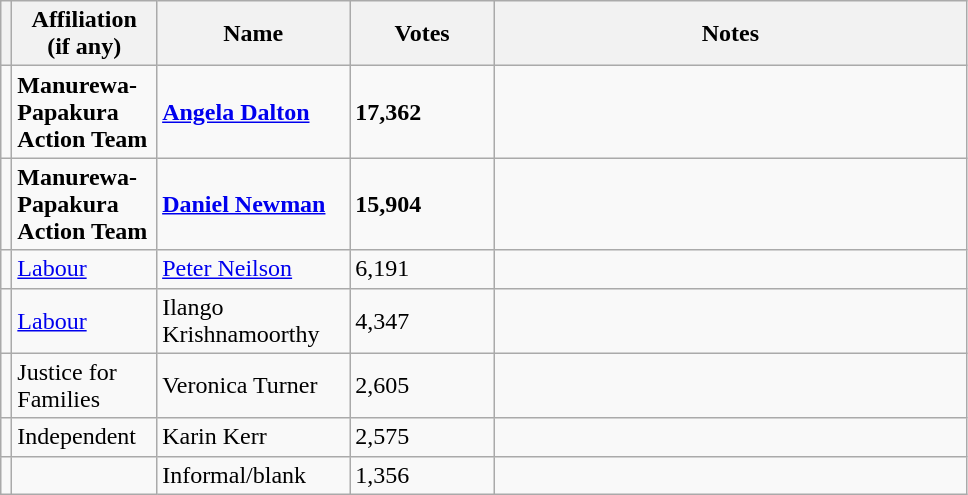<table class="wikitable" style="width:51%;">
<tr>
<th style="width:1%;"></th>
<th style="width:15%;">Affiliation (if any)</th>
<th style="width:20%;">Name</th>
<th style="width:15%;">Votes</th>
<th>Notes</th>
</tr>
<tr>
<td bgcolor=></td>
<td><strong>Manurewa-Papakura Action Team</strong></td>
<td><strong><a href='#'>Angela Dalton</a></strong></td>
<td><strong>17,362</strong></td>
<td></td>
</tr>
<tr>
<td bgcolor=></td>
<td><strong>Manurewa-Papakura Action Team</strong></td>
<td><strong><a href='#'>Daniel Newman</a></strong></td>
<td><strong>15,904</strong></td>
<td></td>
</tr>
<tr>
<td bgcolor=></td>
<td><a href='#'>Labour</a></td>
<td><a href='#'>Peter Neilson</a></td>
<td>6,191</td>
<td></td>
</tr>
<tr>
<td bgcolor=></td>
<td><a href='#'>Labour</a></td>
<td>Ilango Krishnamoorthy</td>
<td>4,347</td>
<td></td>
</tr>
<tr>
<td bgcolor=></td>
<td>Justice for Families</td>
<td>Veronica Turner</td>
<td>2,605</td>
<td></td>
</tr>
<tr>
<td bgcolor=></td>
<td>Independent</td>
<td>Karin Kerr</td>
<td>2,575</td>
<td></td>
</tr>
<tr>
<td></td>
<td></td>
<td>Informal/blank</td>
<td>1,356</td>
<td></td>
</tr>
</table>
